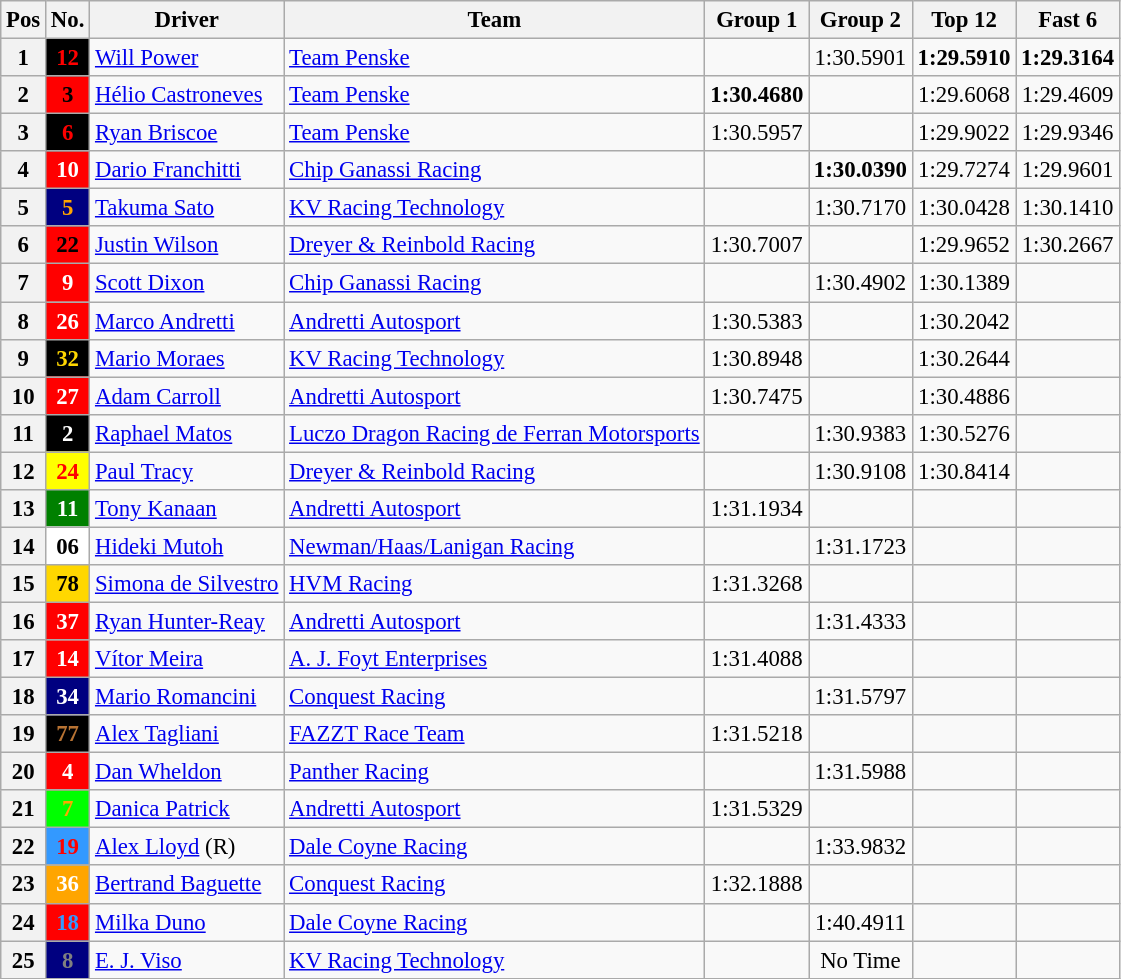<table class="wikitable" style="font-size:95%;text-align:center">
<tr>
<th>Pos</th>
<th>No.</th>
<th>Driver</th>
<th>Team</th>
<th>Group 1</th>
<th>Group 2</th>
<th>Top 12</th>
<th>Fast 6</th>
</tr>
<tr>
<th>1</th>
<td style="background:black; color:red;"><strong>12</strong></td>
<td align=left> <a href='#'>Will Power</a></td>
<td align=left><a href='#'>Team Penske</a></td>
<td></td>
<td>1:30.5901</td>
<td><strong>1:29.5910</strong></td>
<td><strong>1:29.3164</strong></td>
</tr>
<tr>
<th>2</th>
<td style="background:red; color:black;"><strong>3</strong></td>
<td align=left> <a href='#'>Hélio Castroneves</a></td>
<td align=left><a href='#'>Team Penske</a></td>
<td><strong>1:30.4680</strong></td>
<td></td>
<td>1:29.6068</td>
<td>1:29.4609</td>
</tr>
<tr>
<th>3</th>
<td style="background:black; color:red;"><strong>6</strong></td>
<td align=left> <a href='#'>Ryan Briscoe</a></td>
<td align=left><a href='#'>Team Penske</a></td>
<td>1:30.5957</td>
<td></td>
<td>1:29.9022</td>
<td>1:29.9346</td>
</tr>
<tr>
<th>4</th>
<td style="background:red; color:white;"><strong>10</strong></td>
<td align=left> <a href='#'>Dario Franchitti</a></td>
<td align=left><a href='#'>Chip Ganassi Racing</a></td>
<td></td>
<td><strong>1:30.0390</strong></td>
<td>1:29.7274</td>
<td>1:29.9601</td>
</tr>
<tr>
<th>5</th>
<td style="background:navy; color:orange;"><strong>5</strong></td>
<td align=left> <a href='#'>Takuma Sato</a></td>
<td align=left><a href='#'>KV Racing Technology</a></td>
<td></td>
<td>1:30.7170</td>
<td>1:30.0428</td>
<td>1:30.1410</td>
</tr>
<tr>
<th>6</th>
<td style="background:red;" style=color: black;"><strong>22</strong></td>
<td align=left> <a href='#'>Justin Wilson</a></td>
<td align=left><a href='#'>Dreyer & Reinbold Racing</a></td>
<td>1:30.7007</td>
<td></td>
<td>1:29.9652</td>
<td>1:30.2667</td>
</tr>
<tr>
<th>7</th>
<td style="background:red; color:white;"><strong>9</strong></td>
<td align=left> <a href='#'>Scott Dixon</a></td>
<td align=left><a href='#'>Chip Ganassi Racing</a></td>
<td></td>
<td>1:30.4902</td>
<td>1:30.1389</td>
<td></td>
</tr>
<tr>
<th>8</th>
<td style="background:red; color:white;"><strong>26</strong></td>
<td align=left> <a href='#'>Marco Andretti</a></td>
<td align=left><a href='#'>Andretti Autosport</a></td>
<td>1:30.5383</td>
<td></td>
<td>1:30.2042</td>
<td></td>
</tr>
<tr>
<th>9</th>
<td style="background:black; color:gold;"><strong>32</strong></td>
<td align=left> <a href='#'>Mario Moraes</a></td>
<td align=left><a href='#'>KV Racing Technology</a></td>
<td>1:30.8948</td>
<td></td>
<td>1:30.2644</td>
<td></td>
</tr>
<tr>
<th>10</th>
<td style="background:red; color:white;"><strong>27</strong></td>
<td align=left> <a href='#'>Adam Carroll</a></td>
<td align=left><a href='#'>Andretti Autosport</a></td>
<td>1:30.7475</td>
<td></td>
<td>1:30.4886</td>
<td></td>
</tr>
<tr>
<th>11</th>
<td style="background:black; color:white;"><strong>2</strong></td>
<td align=left> <a href='#'>Raphael Matos</a></td>
<td align=left><a href='#'>Luczo Dragon Racing de Ferran Motorsports</a></td>
<td></td>
<td>1:30.9383</td>
<td>1:30.5276</td>
<td></td>
</tr>
<tr>
<th>12</th>
<td style="background:yellow; color:red;"><strong>24</strong></td>
<td align=left> <a href='#'>Paul Tracy</a></td>
<td align=left><a href='#'>Dreyer & Reinbold Racing</a></td>
<td></td>
<td>1:30.9108</td>
<td>1:30.8414</td>
<td></td>
</tr>
<tr>
<th>13</th>
<td style="background:green; color:white;"><strong>11</strong></td>
<td align=left> <a href='#'>Tony Kanaan</a></td>
<td align=left><a href='#'>Andretti Autosport</a></td>
<td>1:31.1934</td>
<td></td>
<td></td>
<td></td>
</tr>
<tr>
<th>14</th>
<td style="background:white; color:black;"><strong>06</strong></td>
<td align=left> <a href='#'>Hideki Mutoh</a></td>
<td align=left><a href='#'>Newman/Haas/Lanigan Racing</a></td>
<td></td>
<td>1:31.1723</td>
<td></td>
<td></td>
</tr>
<tr>
<th>15</th>
<td style="background:gold; color:black;"><strong>78</strong></td>
<td align=left> <a href='#'>Simona de Silvestro</a></td>
<td align=left><a href='#'>HVM Racing</a></td>
<td>1:31.3268</td>
<td></td>
<td></td>
<td></td>
</tr>
<tr>
<th>16</th>
<td style="background:red; color:white;"><strong>37</strong></td>
<td align=left> <a href='#'>Ryan Hunter-Reay</a></td>
<td align=left><a href='#'>Andretti Autosport</a></td>
<td></td>
<td>1:31.4333</td>
<td></td>
<td></td>
</tr>
<tr>
<th>17</th>
<td style="background:red; color:white;"><strong>14</strong></td>
<td align=left> <a href='#'>Vítor Meira</a></td>
<td align=left><a href='#'>A. J. Foyt Enterprises</a></td>
<td>1:31.4088</td>
<td></td>
<td></td>
<td></td>
</tr>
<tr>
<th>18</th>
<td style="background:navy; color:white;"><strong>34</strong></td>
<td align=left> <a href='#'>Mario Romancini</a></td>
<td align=left><a href='#'>Conquest Racing</a></td>
<td></td>
<td>1:31.5797</td>
<td></td>
<td></td>
</tr>
<tr>
<th>19</th>
<td style="background:black; color:#B87333;"><strong>77</strong></td>
<td align=left> <a href='#'>Alex Tagliani</a></td>
<td align=left><a href='#'>FAZZT Race Team</a></td>
<td>1:31.5218</td>
<td></td>
<td></td>
<td></td>
</tr>
<tr>
<th>20</th>
<td style="background:red; color:white;"><strong>4</strong></td>
<td align=left> <a href='#'>Dan Wheldon</a></td>
<td align=left><a href='#'>Panther Racing</a></td>
<td></td>
<td>1:31.5988</td>
<td></td>
<td></td>
</tr>
<tr>
<th>21</th>
<td style="background:lime; color:orange;"><strong>7</strong></td>
<td align=left> <a href='#'>Danica Patrick</a></td>
<td align=left><a href='#'>Andretti Autosport</a></td>
<td>1:31.5329</td>
<td></td>
<td></td>
<td></td>
</tr>
<tr>
<th>22</th>
<td style="background:#3399FF; color:red;"><strong>19</strong></td>
<td align=left> <a href='#'>Alex Lloyd</a> (R)</td>
<td align=left><a href='#'>Dale Coyne Racing</a></td>
<td></td>
<td>1:33.9832</td>
<td></td>
<td></td>
</tr>
<tr>
<th>23</th>
<td style="background:orange; color:white;"><strong>36</strong></td>
<td align=left> <a href='#'>Bertrand Baguette</a></td>
<td align=left><a href='#'>Conquest Racing</a></td>
<td>1:32.1888</td>
<td></td>
<td></td>
<td></td>
</tr>
<tr>
<th>24</th>
<td style="background:red; color:#3399FF;"><strong>18</strong></td>
<td align=left> <a href='#'>Milka Duno</a></td>
<td align=left><a href='#'>Dale Coyne Racing</a></td>
<td></td>
<td>1:40.4911</td>
<td></td>
<td></td>
</tr>
<tr>
<th>25</th>
<td style="background:navy; color:grey;"><strong>8</strong></td>
<td align=left> <a href='#'>E. J. Viso</a></td>
<td align=left><a href='#'>KV Racing Technology</a></td>
<td></td>
<td>No Time</td>
<td></td>
<td></td>
</tr>
</table>
